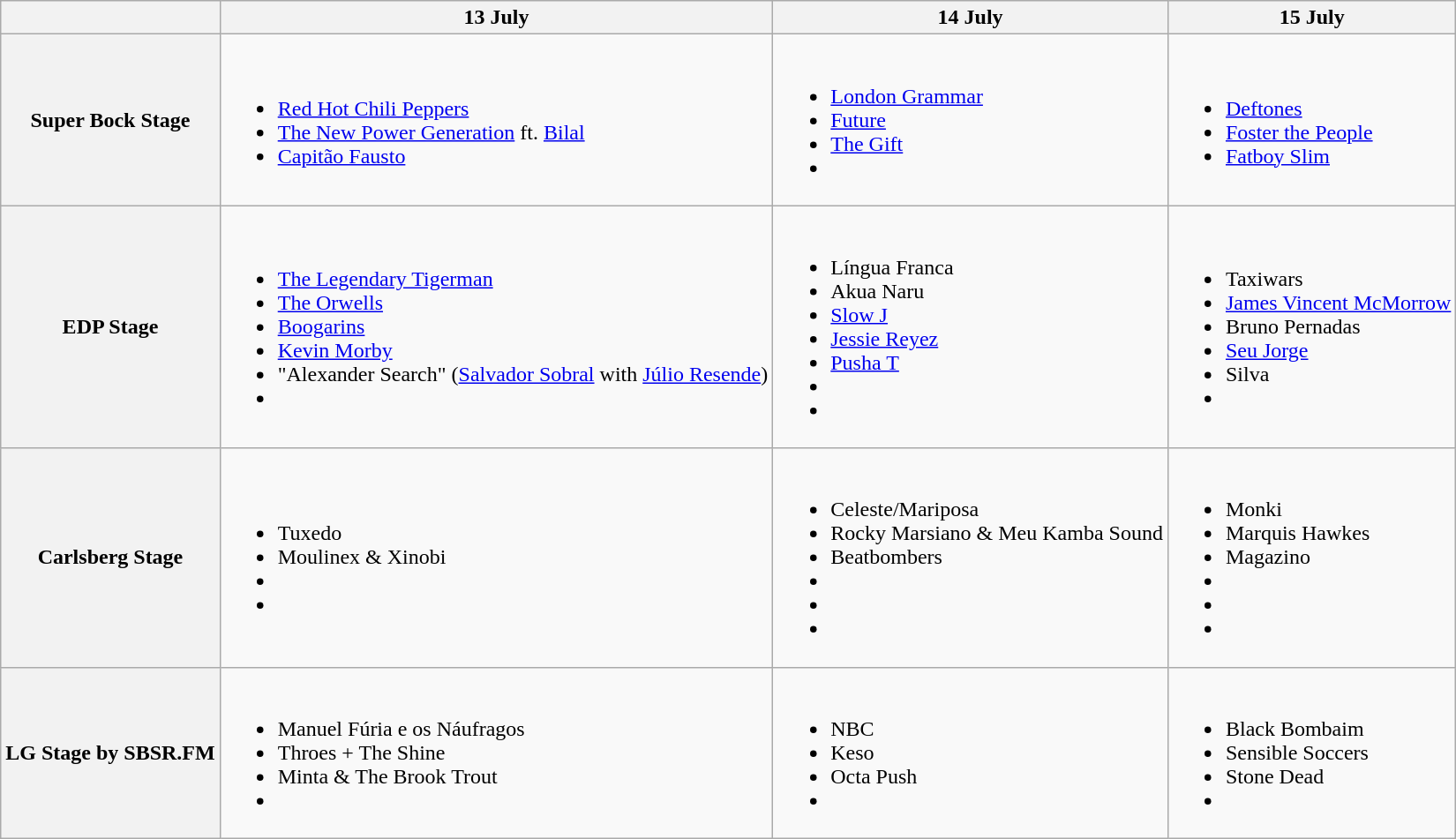<table class="wikitable">
<tr>
<th></th>
<th>13 July</th>
<th>14 July</th>
<th>15 July</th>
</tr>
<tr>
<th>Super Bock Stage</th>
<td><br><ul><li><a href='#'>Red Hot Chili Peppers</a></li><li><a href='#'>The New Power Generation</a> ft. <a href='#'>Bilal</a></li><li><a href='#'>Capitão Fausto</a></li></ul></td>
<td><br><ul><li><a href='#'>London Grammar</a></li><li><a href='#'>Future</a></li><li><a href='#'>The Gift</a></li><li></li></ul></td>
<td><br><ul><li><a href='#'>Deftones</a></li><li><a href='#'>Foster the People</a></li><li><a href='#'>Fatboy Slim</a></li></ul></td>
</tr>
<tr>
<th>EDP Stage</th>
<td><br><ul><li><a href='#'>The Legendary Tigerman</a></li><li><a href='#'>The Orwells</a></li><li><a href='#'>Boogarins</a></li><li><a href='#'>Kevin Morby</a></li><li>"Alexander Search" (<a href='#'>Salvador Sobral</a> with <a href='#'>Júlio Resende</a>)</li><li></li></ul></td>
<td><br><ul><li>Língua Franca</li><li>Akua Naru</li><li><a href='#'>Slow J</a></li><li><a href='#'>Jessie Reyez</a></li><li><a href='#'>Pusha T</a></li><li></li><li></li></ul></td>
<td><br><ul><li>Taxiwars</li><li><a href='#'>James Vincent McMorrow</a></li><li>Bruno Pernadas</li><li><a href='#'>Seu Jorge</a></li><li>Silva</li><li></li></ul></td>
</tr>
<tr>
<th>Carlsberg Stage</th>
<td><br><ul><li>Tuxedo</li><li>Moulinex & Xinobi</li><li></li><li></li></ul></td>
<td><br><ul><li>Celeste/Mariposa</li><li>Rocky Marsiano & Meu Kamba Sound</li><li>Beatbombers</li><li></li><li></li><li></li></ul></td>
<td><br><ul><li>Monki</li><li>Marquis Hawkes</li><li>Magazino</li><li></li><li></li><li></li></ul></td>
</tr>
<tr>
<th>LG Stage by SBSR.FM</th>
<td><br><ul><li>Manuel Fúria e os Náufragos</li><li>Throes + The Shine</li><li>Minta & The Brook Trout</li><li></li></ul></td>
<td><br><ul><li>NBC</li><li>Keso</li><li>Octa Push</li><li></li></ul></td>
<td><br><ul><li>Black Bombaim</li><li>Sensible Soccers</li><li>Stone Dead</li><li></li></ul></td>
</tr>
</table>
